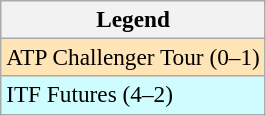<table class=wikitable style=font-size:97%>
<tr>
<th>Legend</th>
</tr>
<tr bgcolor=moccasin>
<td>ATP Challenger Tour (0–1)</td>
</tr>
<tr bgcolor=cffcff>
<td>ITF Futures (4–2)</td>
</tr>
</table>
